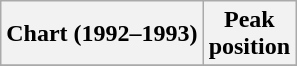<table class="wikitable plainrowheaders" style="text-align:center;">
<tr>
<th scope="col">Chart (1992–1993)</th>
<th scope="col">Peak<br>position</th>
</tr>
<tr>
</tr>
</table>
